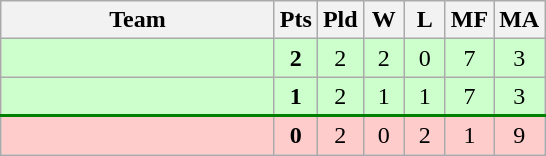<table class=wikitable style="text-align:center">
<tr>
<th width=175>Team</th>
<th width=20>Pts</th>
<th width=20>Pld</th>
<th width=20>W</th>
<th width=20>L</th>
<th width=20>MF</th>
<th width=20>MA</th>
</tr>
<tr bgcolor=ccffcc>
<td style="text-align:left"></td>
<td><strong>2</strong></td>
<td>2</td>
<td>2</td>
<td>0</td>
<td>7</td>
<td>3</td>
</tr>
<tr bgcolor=ccffcc style="border-bottom:2px solid green;">
<td style="text-align:left"></td>
<td><strong>1</strong></td>
<td>2</td>
<td>1</td>
<td>1</td>
<td>7</td>
<td>3</td>
</tr>
<tr bgcolor=ffcccc>
<td style="text-align:left"></td>
<td><strong>0</strong></td>
<td>2</td>
<td>0</td>
<td>2</td>
<td>1</td>
<td>9</td>
</tr>
</table>
